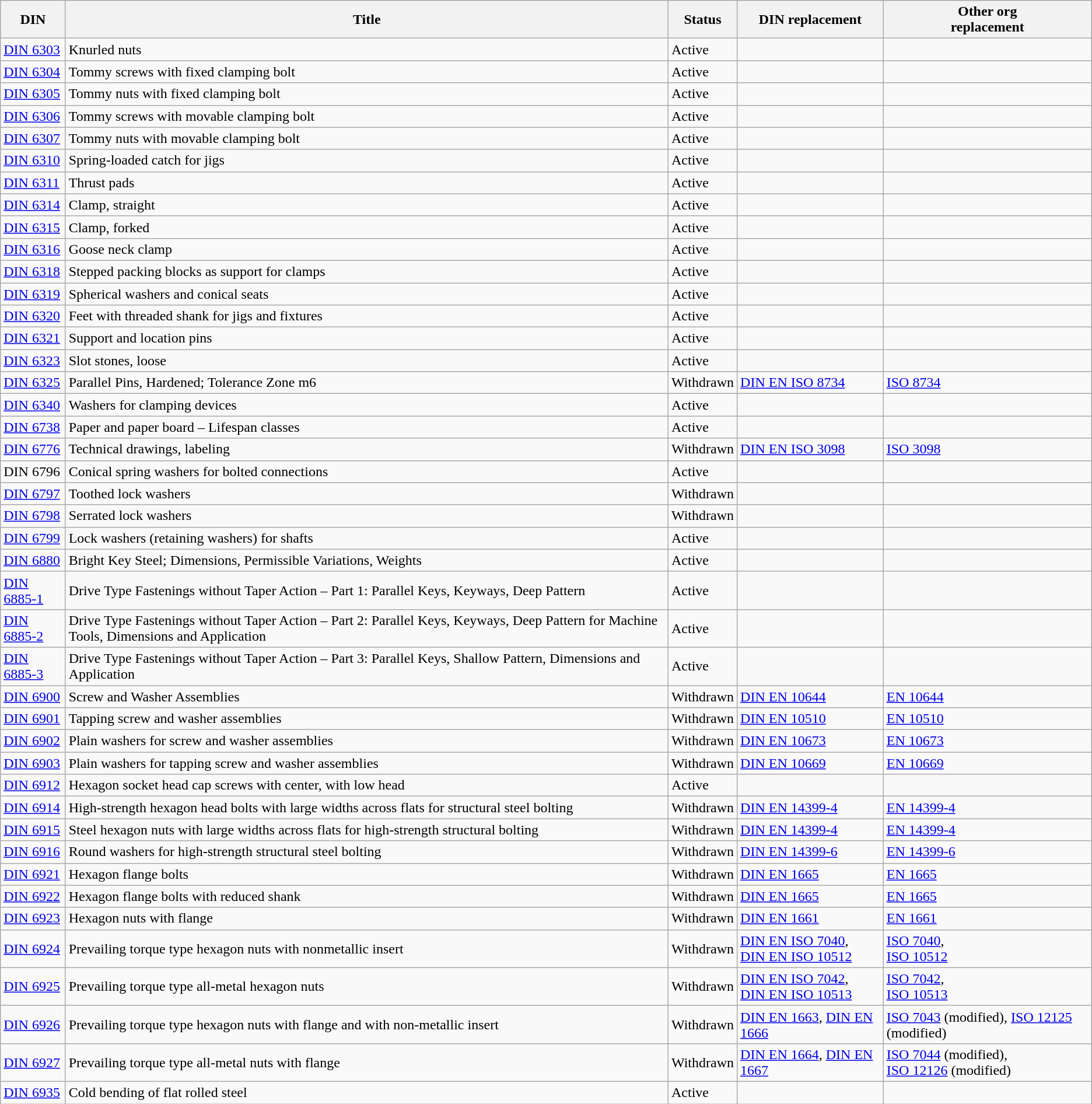<table class="wikitable sortable">
<tr>
<th>DIN</th>
<th>Title</th>
<th>Status</th>
<th>DIN replacement</th>
<th>Other org<br>replacement</th>
</tr>
<tr>
<td><a href='#'>DIN 6303</a></td>
<td>Knurled nuts</td>
<td>Active</td>
<td></td>
<td></td>
</tr>
<tr>
<td><a href='#'>DIN 6304</a></td>
<td>Tommy screws with fixed clamping bolt</td>
<td>Active</td>
<td></td>
<td></td>
</tr>
<tr>
<td><a href='#'>DIN 6305</a></td>
<td>Tommy nuts with fixed clamping bolt</td>
<td>Active</td>
<td></td>
<td></td>
</tr>
<tr>
<td><a href='#'>DIN 6306</a></td>
<td>Tommy screws with movable clamping bolt</td>
<td>Active</td>
<td></td>
<td></td>
</tr>
<tr>
<td><a href='#'>DIN 6307</a></td>
<td>Tommy nuts with movable clamping bolt</td>
<td>Active</td>
<td></td>
<td></td>
</tr>
<tr>
<td><a href='#'>DIN 6310</a></td>
<td>Spring-loaded catch for jigs</td>
<td>Active</td>
<td></td>
<td></td>
</tr>
<tr>
<td><a href='#'>DIN 6311</a></td>
<td>Thrust pads</td>
<td>Active</td>
<td></td>
<td></td>
</tr>
<tr>
<td><a href='#'>DIN 6314</a></td>
<td>Clamp, straight</td>
<td>Active</td>
<td></td>
<td></td>
</tr>
<tr>
<td><a href='#'>DIN 6315</a></td>
<td>Clamp, forked</td>
<td>Active</td>
<td></td>
<td></td>
</tr>
<tr>
<td><a href='#'>DIN 6316</a></td>
<td>Goose neck clamp</td>
<td>Active</td>
<td></td>
<td></td>
</tr>
<tr>
<td><a href='#'>DIN 6318</a></td>
<td>Stepped packing blocks as support for clamps</td>
<td>Active</td>
<td></td>
<td></td>
</tr>
<tr>
<td><a href='#'>DIN 6319</a></td>
<td>Spherical washers and conical seats</td>
<td>Active</td>
<td></td>
<td></td>
</tr>
<tr>
<td><a href='#'>DIN 6320</a></td>
<td>Feet with threaded shank for jigs and fixtures</td>
<td>Active</td>
<td></td>
<td></td>
</tr>
<tr>
<td><a href='#'>DIN 6321</a></td>
<td>Support and location pins</td>
<td>Active</td>
<td></td>
<td></td>
</tr>
<tr>
<td><a href='#'>DIN 6323</a></td>
<td>Slot stones, loose</td>
<td>Active</td>
<td></td>
<td></td>
</tr>
<tr>
<td><a href='#'>DIN 6325</a></td>
<td>Parallel Pins, Hardened; Tolerance Zone m6</td>
<td>Withdrawn</td>
<td><a href='#'>DIN EN ISO 8734</a></td>
<td><a href='#'>ISO 8734</a></td>
</tr>
<tr>
<td><a href='#'>DIN 6340</a></td>
<td>Washers for clamping devices</td>
<td>Active</td>
<td></td>
<td></td>
</tr>
<tr>
<td><a href='#'>DIN 6738</a></td>
<td>Paper and paper board – Lifespan classes</td>
<td>Active</td>
<td></td>
<td></td>
</tr>
<tr>
<td><a href='#'>DIN 6776</a></td>
<td>Technical drawings, labeling</td>
<td>Withdrawn</td>
<td><a href='#'>DIN EN ISO 3098</a></td>
<td><a href='#'>ISO 3098</a></td>
</tr>
<tr>
<td>DIN 6796</td>
<td>Conical spring washers for bolted connections</td>
<td>Active</td>
<td></td>
<td></td>
</tr>
<tr>
<td><a href='#'>DIN 6797</a></td>
<td>Toothed lock washers</td>
<td>Withdrawn</td>
<td></td>
<td></td>
</tr>
<tr>
<td><a href='#'>DIN 6798</a></td>
<td>Serrated lock washers</td>
<td>Withdrawn</td>
<td></td>
<td></td>
</tr>
<tr>
<td><a href='#'>DIN 6799</a></td>
<td>Lock washers (retaining washers) for shafts</td>
<td>Active</td>
<td></td>
<td></td>
</tr>
<tr>
<td><a href='#'>DIN 6880</a></td>
<td>Bright Key Steel; Dimensions, Permissible Variations, Weights</td>
<td>Active</td>
<td></td>
<td></td>
</tr>
<tr>
<td><a href='#'>DIN 6885-1</a></td>
<td>Drive Type Fastenings without Taper Action – Part 1: Parallel Keys, Keyways, Deep Pattern</td>
<td>Active</td>
<td></td>
<td></td>
</tr>
<tr>
<td><a href='#'>DIN 6885-2</a></td>
<td>Drive Type Fastenings without Taper Action – Part 2: Parallel Keys, Keyways, Deep Pattern for Machine Tools, Dimensions and Application</td>
<td>Active</td>
<td></td>
<td></td>
</tr>
<tr>
<td><a href='#'>DIN 6885-3</a></td>
<td>Drive Type Fastenings without Taper Action – Part 3: Parallel Keys, Shallow Pattern, Dimensions and Application</td>
<td>Active</td>
<td></td>
<td></td>
</tr>
<tr>
<td><a href='#'>DIN 6900</a></td>
<td>Screw and Washer Assemblies</td>
<td>Withdrawn</td>
<td><a href='#'>DIN EN 10644</a></td>
<td><a href='#'>EN 10644</a></td>
</tr>
<tr>
<td><a href='#'>DIN 6901</a></td>
<td>Tapping screw and washer assemblies</td>
<td>Withdrawn</td>
<td><a href='#'>DIN EN 10510</a></td>
<td><a href='#'>EN 10510</a></td>
</tr>
<tr>
<td><a href='#'>DIN 6902</a></td>
<td>Plain washers for screw and washer assemblies</td>
<td>Withdrawn</td>
<td><a href='#'>DIN EN 10673</a></td>
<td><a href='#'>EN 10673</a></td>
</tr>
<tr>
<td><a href='#'>DIN 6903</a></td>
<td>Plain washers for tapping screw and washer assemblies</td>
<td>Withdrawn</td>
<td><a href='#'>DIN EN 10669</a></td>
<td><a href='#'>EN 10669</a></td>
</tr>
<tr>
<td><a href='#'>DIN 6912</a></td>
<td>Hexagon socket head cap screws with center, with low head</td>
<td>Active</td>
<td></td>
<td></td>
</tr>
<tr>
<td><a href='#'>DIN 6914</a></td>
<td>High-strength hexagon head bolts with large widths across flats for structural steel bolting</td>
<td>Withdrawn</td>
<td><a href='#'>DIN EN 14399-4</a></td>
<td><a href='#'>EN 14399-4</a></td>
</tr>
<tr>
<td><a href='#'>DIN 6915</a></td>
<td>Steel hexagon nuts with large widths across flats for high-strength structural bolting</td>
<td>Withdrawn</td>
<td><a href='#'>DIN EN 14399-4</a></td>
<td><a href='#'>EN 14399-4</a></td>
</tr>
<tr>
<td><a href='#'>DIN 6916</a></td>
<td>Round washers for high-strength structural steel bolting</td>
<td>Withdrawn</td>
<td><a href='#'>DIN EN 14399-6</a></td>
<td><a href='#'>EN 14399-6</a></td>
</tr>
<tr>
<td><a href='#'>DIN 6921</a></td>
<td>Hexagon flange bolts</td>
<td>Withdrawn</td>
<td><a href='#'>DIN EN 1665</a></td>
<td><a href='#'>EN 1665</a></td>
</tr>
<tr>
<td><a href='#'>DIN 6922</a></td>
<td>Hexagon flange bolts with reduced shank</td>
<td>Withdrawn</td>
<td><a href='#'>DIN EN 1665</a></td>
<td><a href='#'>EN 1665</a></td>
</tr>
<tr>
<td><a href='#'>DIN 6923</a></td>
<td>Hexagon nuts with flange</td>
<td>Withdrawn</td>
<td><a href='#'>DIN EN 1661</a></td>
<td><a href='#'>EN 1661</a></td>
</tr>
<tr>
<td><a href='#'>DIN 6924</a></td>
<td>Prevailing torque type hexagon nuts with nonmetallic insert</td>
<td>Withdrawn</td>
<td><a href='#'>DIN EN ISO 7040</a>,<br><a href='#'>DIN EN ISO 10512</a></td>
<td><a href='#'>ISO 7040</a>,<br><a href='#'>ISO 10512</a></td>
</tr>
<tr>
<td><a href='#'>DIN 6925</a></td>
<td>Prevailing torque type all-metal hexagon nuts</td>
<td>Withdrawn</td>
<td><a href='#'>DIN EN ISO 7042</a>,<br><a href='#'>DIN EN ISO 10513</a></td>
<td><a href='#'>ISO 7042</a>,<br><a href='#'>ISO 10513</a></td>
</tr>
<tr>
<td><a href='#'>DIN 6926</a></td>
<td>Prevailing torque type hexagon nuts with flange and with non-metallic insert</td>
<td>Withdrawn</td>
<td><a href='#'>DIN EN 1663</a>, <a href='#'>DIN EN 1666</a></td>
<td><a href='#'>ISO 7043</a> (modified), <a href='#'>ISO 12125</a> (modified)</td>
</tr>
<tr>
<td><a href='#'>DIN 6927</a></td>
<td>Prevailing torque type all-metal nuts with flange</td>
<td>Withdrawn</td>
<td><a href='#'>DIN EN 1664</a>, <a href='#'>DIN EN 1667</a></td>
<td><a href='#'>ISO 7044</a> (modified),<br><a href='#'>ISO 12126</a> (modified)</td>
</tr>
<tr>
<td><a href='#'>DIN 6935</a></td>
<td>Cold bending of flat rolled steel</td>
<td>Active</td>
<td></td>
<td></td>
</tr>
</table>
